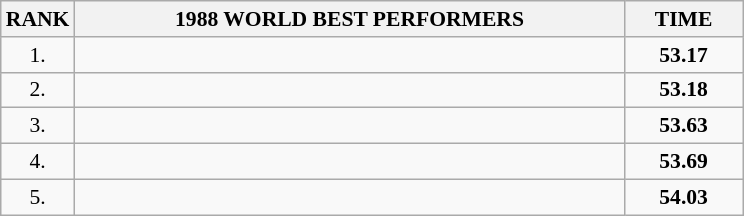<table class="wikitable" style="border-collapse: collapse; font-size: 90%;">
<tr>
<th>RANK</th>
<th align="center" style="width: 25em">1988 WORLD BEST PERFORMERS</th>
<th align="center" style="width: 5em">TIME</th>
</tr>
<tr>
<td align="center">1.</td>
<td></td>
<td align="center"><strong>53.17</strong></td>
</tr>
<tr>
<td align="center">2.</td>
<td></td>
<td align="center"><strong>53.18</strong></td>
</tr>
<tr>
<td align="center">3.</td>
<td></td>
<td align="center"><strong>53.63</strong></td>
</tr>
<tr>
<td align="center">4.</td>
<td></td>
<td align="center"><strong>53.69</strong></td>
</tr>
<tr>
<td align="center">5.</td>
<td></td>
<td align="center"><strong>54.03</strong></td>
</tr>
</table>
